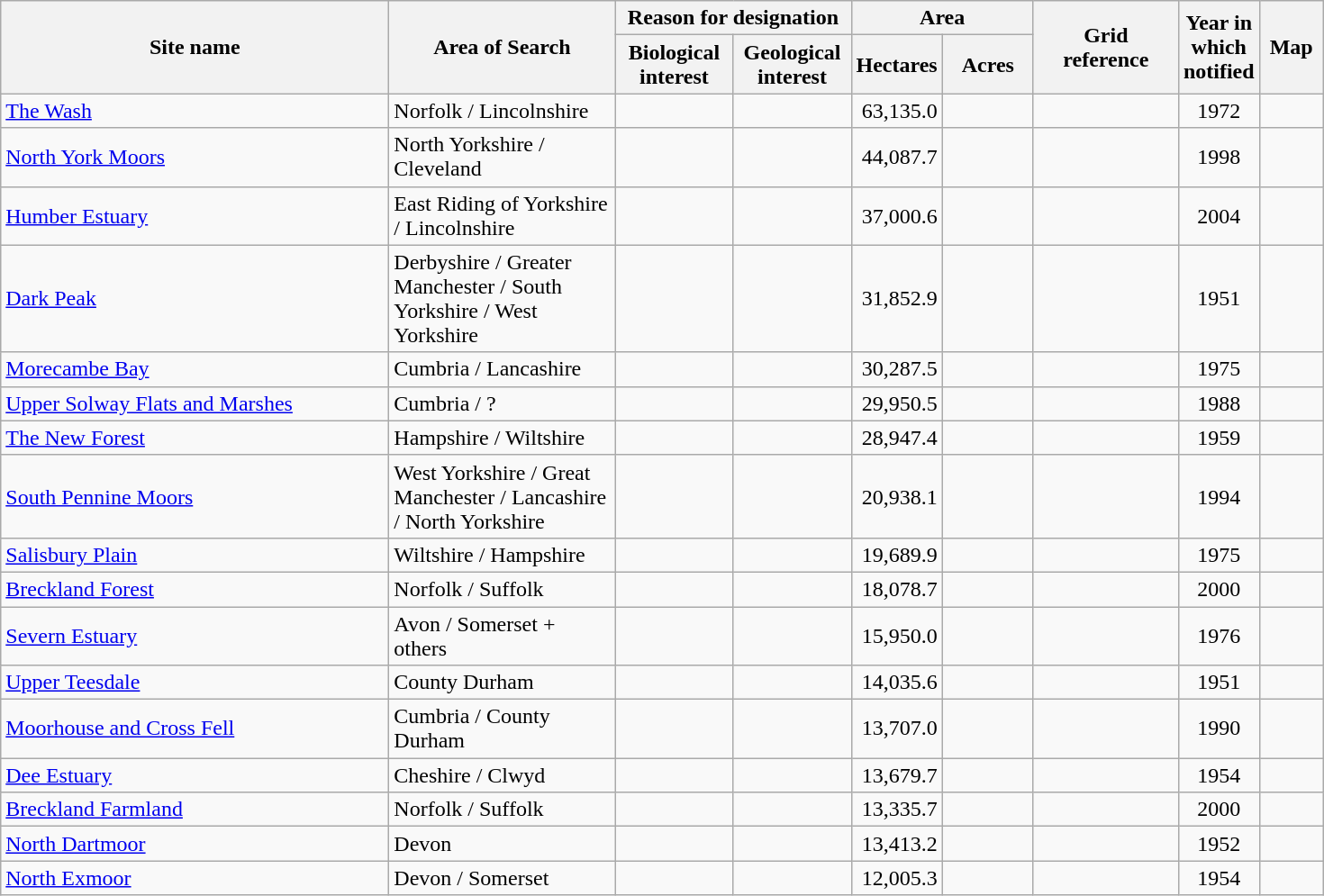<table class="wikitable">
<tr>
<th width="280" rowspan="2">Site name</th>
<th width="160" rowspan="2">Area of Search</th>
<th width="160" colspan="2">Reason for designation</th>
<th width="120" colspan="2">Area</th>
<th width="100" rowspan="2">Grid reference</th>
<th width="50" rowspan="2">Year in which notified</th>
<th width="40" rowspan="2">Map</th>
</tr>
<tr>
<th width="80">Biological interest</th>
<th width="80">Geological interest</th>
<th width="60">Hectares</th>
<th width="60">Acres</th>
</tr>
<tr>
<td><a href='#'>The Wash</a></td>
<td>Norfolk / Lincolnshire</td>
<td align="center"></td>
<td></td>
<td align="right">63,135.0</td>
<td align="right"></td>
<td align="center"></td>
<td align="center">1972</td>
<td align="center"></td>
</tr>
<tr>
<td><a href='#'>North York Moors</a></td>
<td>North Yorkshire / Cleveland</td>
<td align="center"></td>
<td></td>
<td align="right">44,087.7</td>
<td align="right"></td>
<td align="center"></td>
<td align="center">1998</td>
<td align="center"></td>
</tr>
<tr>
<td><a href='#'>Humber Estuary</a></td>
<td>East Riding of Yorkshire / Lincolnshire</td>
<td align="center"></td>
<td align="center"></td>
<td align="right">37,000.6</td>
<td align="right"></td>
<td align="center"></td>
<td align="center">2004</td>
<td align="center"></td>
</tr>
<tr>
<td><a href='#'>Dark Peak</a></td>
<td>Derbyshire / Greater Manchester / South Yorkshire / West Yorkshire</td>
<td align="center"></td>
<td align="center"></td>
<td align="right">31,852.9</td>
<td align="right"></td>
<td align="center"></td>
<td align="center">1951</td>
<td align="center"></td>
</tr>
<tr>
<td><a href='#'>Morecambe Bay</a></td>
<td>Cumbria / Lancashire</td>
<td align="center"></td>
<td></td>
<td align="right">30,287.5</td>
<td align="right"></td>
<td align="center"></td>
<td align="center">1975</td>
<td align="center"></td>
</tr>
<tr>
<td><a href='#'>Upper Solway Flats and Marshes</a></td>
<td>Cumbria / ?</td>
<td align="center"></td>
<td align="center"></td>
<td align="right">29,950.5</td>
<td align="right"></td>
<td align="center"></td>
<td align="center">1988</td>
<td align="center"></td>
</tr>
<tr>
<td><a href='#'>The New Forest</a></td>
<td>Hampshire / Wiltshire</td>
<td align="center"></td>
<td align="center"></td>
<td align="right">28,947.4</td>
<td align="right"></td>
<td align="center"></td>
<td align="center">1959</td>
<td align="center"></td>
</tr>
<tr>
<td><a href='#'>South Pennine Moors</a></td>
<td>West Yorkshire / Great Manchester / Lancashire / North Yorkshire</td>
<td align="center"></td>
<td align="center"></td>
<td align="right">20,938.1</td>
<td align="right"></td>
<td align="center"></td>
<td align="center">1994</td>
<td align="center"></td>
</tr>
<tr>
<td><a href='#'>Salisbury Plain</a></td>
<td>Wiltshire / Hampshire</td>
<td align="center"></td>
<td></td>
<td align="right">19,689.9</td>
<td align="right"></td>
<td align="center"></td>
<td align="center">1975</td>
<td align="center"></td>
</tr>
<tr>
<td><a href='#'>Breckland Forest</a></td>
<td>Norfolk / Suffolk</td>
<td align="center"></td>
<td align="center"></td>
<td align="right">18,078.7</td>
<td align="right"></td>
<td align="center"></td>
<td align="center">2000</td>
<td align="center"></td>
</tr>
<tr>
<td><a href='#'>Severn Estuary</a></td>
<td>Avon / Somerset + others</td>
<td align="center"></td>
<td align="center"></td>
<td align="right">15,950.0</td>
<td align="right"></td>
<td align="center"></td>
<td align="center">1976</td>
<td align="center"></td>
</tr>
<tr>
<td><a href='#'>Upper Teesdale</a></td>
<td>County Durham</td>
<td align="center"></td>
<td align="center"></td>
<td align="right">14,035.6</td>
<td align="right"></td>
<td align="center"></td>
<td align="center">1951</td>
<td align="center"></td>
</tr>
<tr>
<td><a href='#'>Moorhouse and Cross Fell</a></td>
<td>Cumbria / County Durham</td>
<td align="center"></td>
<td align="center"></td>
<td align="right">13,707.0</td>
<td align="right"></td>
<td align="center"></td>
<td align="center">1990</td>
<td align="center"></td>
</tr>
<tr>
<td><a href='#'>Dee Estuary</a></td>
<td>Cheshire / Clwyd</td>
<td align="center"></td>
<td></td>
<td align="right">13,679.7</td>
<td align="right"></td>
<td align="center"></td>
<td align="center">1954</td>
<td align="center"></td>
</tr>
<tr>
<td><a href='#'>Breckland Farmland</a></td>
<td>Norfolk / Suffolk</td>
<td align="center"></td>
<td></td>
<td align="right">13,335.7</td>
<td align="right"></td>
<td align="center"></td>
<td align="center">2000</td>
<td align="center"></td>
</tr>
<tr>
<td><a href='#'>North Dartmoor</a></td>
<td>Devon</td>
<td align="center"></td>
<td align="center"></td>
<td align="right">13,413.2</td>
<td align="right"></td>
<td align="center"></td>
<td align="center">1952</td>
<td align="center"></td>
</tr>
<tr>
<td><a href='#'>North Exmoor</a></td>
<td>Devon / Somerset</td>
<td align="center"></td>
<td align="center"></td>
<td align="right">12,005.3</td>
<td align="right"></td>
<td align="center"></td>
<td align="center">1954</td>
<td align="center"></td>
</tr>
</table>
